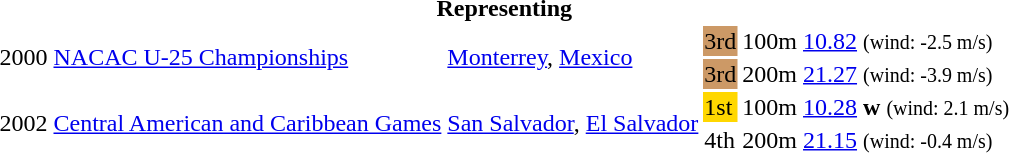<table>
<tr>
<th colspan="6">Representing </th>
</tr>
<tr>
<td rowspan=2>2000</td>
<td rowspan=2><a href='#'>NACAC U-25 Championships</a></td>
<td rowspan=2><a href='#'>Monterrey</a>, <a href='#'>Mexico</a></td>
<td bgcolor="cc9966">3rd</td>
<td>100m</td>
<td><a href='#'>10.82</a> <small>(wind: -2.5 m/s)</small></td>
</tr>
<tr>
<td bgcolor="cc9966">3rd</td>
<td>200m</td>
<td><a href='#'>21.27</a> <small>(wind: -3.9 m/s)</small></td>
</tr>
<tr>
<td rowspan=2>2002</td>
<td rowspan=2><a href='#'>Central American and Caribbean Games</a></td>
<td rowspan=2><a href='#'>San Salvador</a>, <a href='#'>El Salvador</a></td>
<td bgcolor=gold>1st</td>
<td>100m</td>
<td><a href='#'>10.28</a> <strong>w</strong> <small>(wind: 2.1 m/s)</small></td>
</tr>
<tr>
<td>4th</td>
<td>200m</td>
<td><a href='#'>21.15</a> <small>(wind: -0.4 m/s)</small></td>
</tr>
</table>
